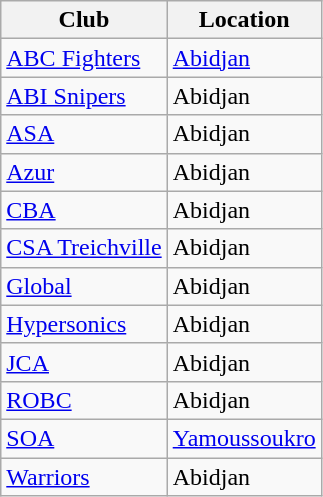<table class="wikitable">
<tr>
<th>Club</th>
<th>Location</th>
</tr>
<tr>
<td><a href='#'>ABC Fighters</a></td>
<td><a href='#'>Abidjan</a></td>
</tr>
<tr>
<td><a href='#'>ABI Snipers</a></td>
<td>Abidjan</td>
</tr>
<tr>
<td><a href='#'>ASA</a></td>
<td>Abidjan</td>
</tr>
<tr>
<td><a href='#'>Azur</a></td>
<td>Abidjan</td>
</tr>
<tr>
<td><a href='#'>CBA</a></td>
<td>Abidjan</td>
</tr>
<tr>
<td><a href='#'>CSA Treichville</a></td>
<td>Abidjan</td>
</tr>
<tr>
<td><a href='#'>Global</a></td>
<td>Abidjan</td>
</tr>
<tr>
<td><a href='#'>Hypersonics</a></td>
<td>Abidjan</td>
</tr>
<tr>
<td><a href='#'>JCA</a></td>
<td>Abidjan</td>
</tr>
<tr>
<td><a href='#'>ROBC</a></td>
<td>Abidjan</td>
</tr>
<tr>
<td><a href='#'>SOA</a></td>
<td><a href='#'>Yamoussoukro</a></td>
</tr>
<tr>
<td><a href='#'>Warriors</a></td>
<td>Abidjan</td>
</tr>
</table>
